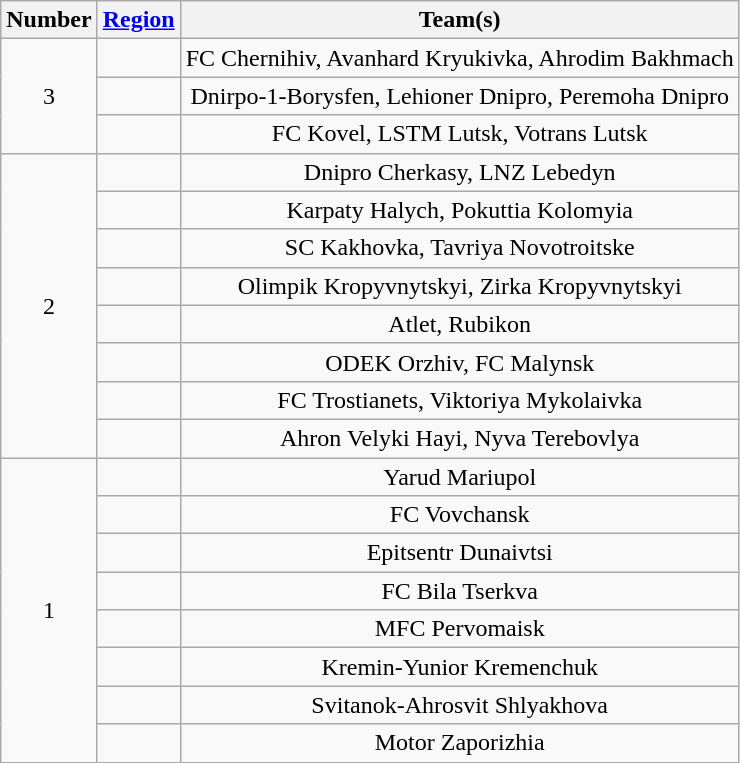<table class="wikitable" style="text-align:center">
<tr>
<th>Number</th>
<th><a href='#'>Region</a></th>
<th>Team(s)</th>
</tr>
<tr>
<td rowspan="3">3</td>
<td align="left"></td>
<td>FC Chernihiv, Avanhard Kryukivka, Ahrodim Bakhmach</td>
</tr>
<tr>
<td align="left"></td>
<td>Dnirpo-1-Borysfen, Lehioner Dnipro, Peremoha Dnipro</td>
</tr>
<tr>
<td align="left"></td>
<td>FC Kovel, LSTM Lutsk, Votrans Lutsk</td>
</tr>
<tr>
<td rowspan="8">2</td>
<td align="left"></td>
<td>Dnipro Cherkasy, LNZ Lebedyn</td>
</tr>
<tr>
<td align="left"></td>
<td>Karpaty Halych, Pokuttia Kolomyia</td>
</tr>
<tr>
<td align="left"></td>
<td>SC Kakhovka, Tavriya Novotroitske</td>
</tr>
<tr>
<td align="left"></td>
<td>Olimpik Kropyvnytskyi, Zirka Kropyvnytskyi</td>
</tr>
<tr>
<td align="left"></td>
<td>Atlet, Rubikon</td>
</tr>
<tr>
<td align="left"></td>
<td>ODEK Orzhiv, FC Malynsk</td>
</tr>
<tr>
<td align="left"></td>
<td>FC Trostianets, Viktoriya Mykolaivka</td>
</tr>
<tr>
<td align="left"></td>
<td>Ahron Velyki Hayi, Nyva Terebovlya</td>
</tr>
<tr>
<td rowspan="13">1</td>
<td align="left"></td>
<td>Yarud Mariupol</td>
</tr>
<tr>
<td align="left"></td>
<td>FC Vovchansk</td>
</tr>
<tr>
<td align="left"></td>
<td>Epitsentr Dunaivtsi</td>
</tr>
<tr>
<td align="left"></td>
<td>FC Bila Tserkva</td>
</tr>
<tr>
<td align="left"></td>
<td>MFC Pervomaisk</td>
</tr>
<tr>
<td align="left"></td>
<td>Kremin-Yunior Kremenchuk</td>
</tr>
<tr>
<td align="left"></td>
<td>Svitanok-Ahrosvit Shlyakhova</td>
</tr>
<tr>
<td align="left"></td>
<td>Motor Zaporizhia</td>
</tr>
</table>
